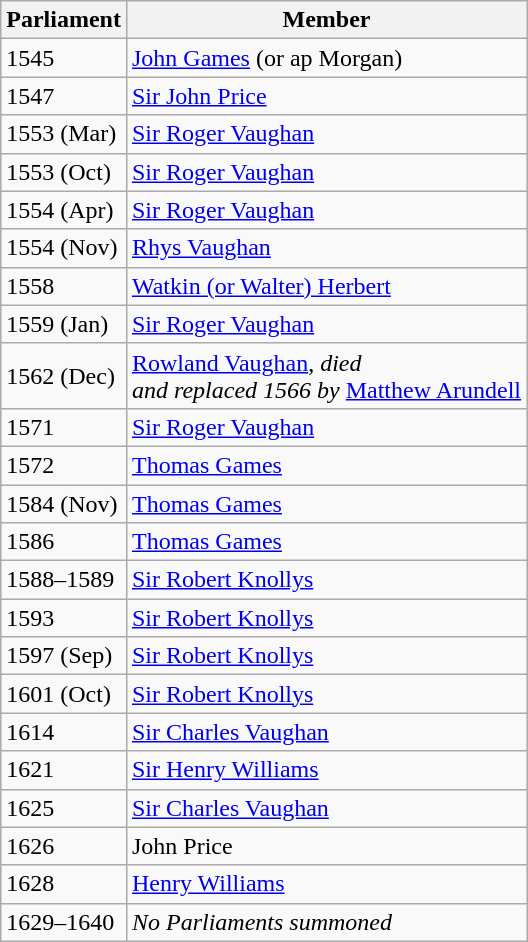<table class="wikitable">
<tr>
<th>Parliament</th>
<th>Member</th>
</tr>
<tr>
<td>1545</td>
<td><a href='#'>John Games</a> (or ap Morgan) </td>
</tr>
<tr>
<td>1547</td>
<td><a href='#'>Sir John Price</a></td>
</tr>
<tr>
<td>1553 (Mar)</td>
<td><a href='#'>Sir Roger Vaughan</a></td>
</tr>
<tr>
<td>1553 (Oct)</td>
<td><a href='#'>Sir Roger Vaughan</a></td>
</tr>
<tr>
<td>1554 (Apr)</td>
<td><a href='#'>Sir Roger Vaughan</a></td>
</tr>
<tr>
<td>1554 (Nov)</td>
<td><a href='#'>Rhys Vaughan</a></td>
</tr>
<tr>
<td>1558</td>
<td><a href='#'>Watkin (or Walter) Herbert</a></td>
</tr>
<tr>
<td>1559 (Jan)</td>
<td><a href='#'>Sir Roger Vaughan</a></td>
</tr>
<tr>
<td>1562 (Dec)</td>
<td><a href='#'>Rowland Vaughan</a>, <em>died <br> and replaced 1566 by</em> <a href='#'>Matthew Arundell</a></td>
</tr>
<tr>
<td>1571</td>
<td><a href='#'>Sir Roger Vaughan</a></td>
</tr>
<tr>
<td>1572</td>
<td><a href='#'>Thomas Games</a></td>
</tr>
<tr>
<td>1584 (Nov)</td>
<td><a href='#'>Thomas Games</a></td>
</tr>
<tr>
<td>1586</td>
<td><a href='#'>Thomas Games</a></td>
</tr>
<tr>
<td>1588–1589</td>
<td><a href='#'>Sir Robert Knollys</a></td>
</tr>
<tr>
<td>1593</td>
<td><a href='#'>Sir Robert Knollys</a></td>
</tr>
<tr>
<td>1597 (Sep)</td>
<td><a href='#'>Sir Robert Knollys</a></td>
</tr>
<tr>
<td>1601 (Oct)</td>
<td><a href='#'>Sir Robert Knollys</a></td>
</tr>
<tr>
<td>1614</td>
<td><a href='#'>Sir Charles Vaughan</a></td>
</tr>
<tr>
<td>1621</td>
<td><a href='#'>Sir Henry Williams</a></td>
</tr>
<tr>
<td>1625</td>
<td><a href='#'>Sir Charles Vaughan</a></td>
</tr>
<tr>
<td>1626</td>
<td>John Price</td>
</tr>
<tr>
<td>1628</td>
<td><a href='#'>Henry Williams</a></td>
</tr>
<tr>
<td>1629–1640</td>
<td><em>No Parliaments summoned</em></td>
</tr>
</table>
